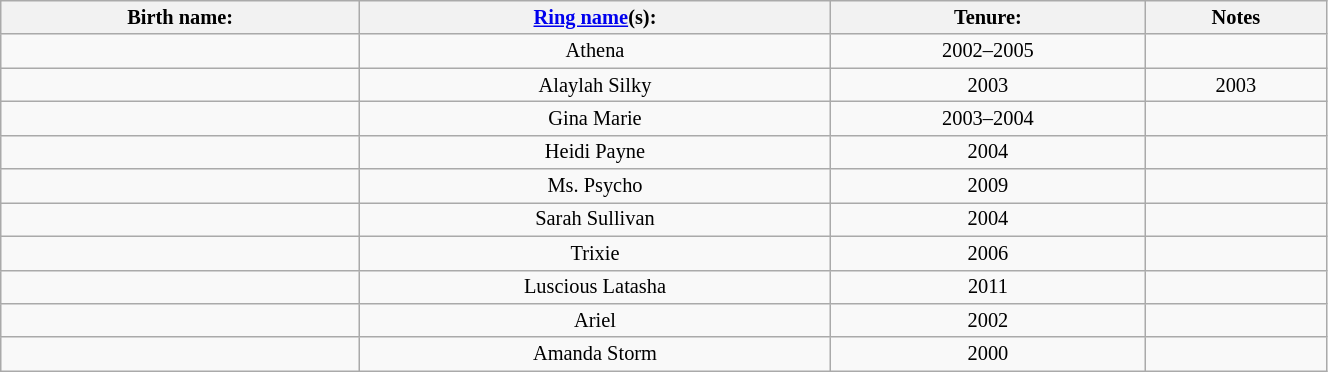<table class="sortable wikitable" style="font-size:85%; text-align:center; width:70%;">
<tr>
<th>Birth name:</th>
<th><a href='#'>Ring name</a>(s):</th>
<th>Tenure:</th>
<th>Notes</th>
</tr>
<tr>
<td></td>
<td>Athena</td>
<td sort>2002–2005</td>
<td></td>
</tr>
<tr>
<td></td>
<td>Alaylah Silky</td>
<td sort>2003</td>
<td>2003</td>
</tr>
<tr>
<td></td>
<td>Gina Marie</td>
<td sort>2003–2004</td>
<td></td>
</tr>
<tr>
<td></td>
<td>Heidi Payne</td>
<td sort>2004</td>
<td></td>
</tr>
<tr>
<td></td>
<td>Ms. Psycho</td>
<td sort>2009</td>
<td></td>
</tr>
<tr>
<td></td>
<td>Sarah Sullivan</td>
<td sort>2004</td>
<td></td>
</tr>
<tr>
<td></td>
<td>Trixie</td>
<td sort>2006</td>
<td></td>
</tr>
<tr>
<td></td>
<td>Luscious Latasha</td>
<td sort>2011</td>
<td></td>
</tr>
<tr>
<td></td>
<td>Ariel</td>
<td sort>2002</td>
<td></td>
</tr>
<tr>
<td></td>
<td>Amanda Storm</td>
<td sort>2000</td>
<td></td>
</tr>
</table>
